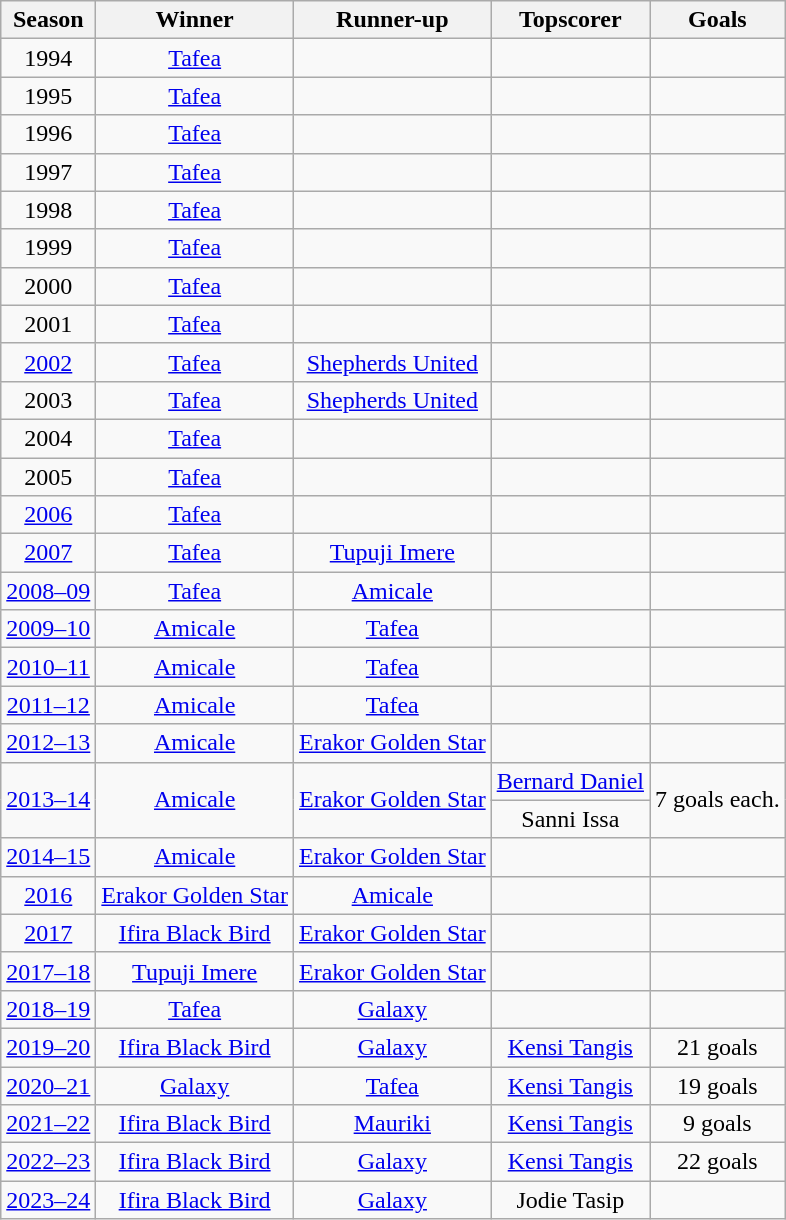<table class="wikitable" style="text-align:center;">
<tr>
<th>Season</th>
<th>Winner</th>
<th>Runner-up</th>
<th>Topscorer</th>
<th>Goals</th>
</tr>
<tr>
<td>1994</td>
<td><a href='#'>Tafea</a></td>
<td></td>
<td></td>
<td></td>
</tr>
<tr>
<td>1995</td>
<td><a href='#'>Tafea</a></td>
<td></td>
<td></td>
<td></td>
</tr>
<tr>
<td>1996</td>
<td><a href='#'>Tafea</a></td>
<td></td>
<td></td>
<td></td>
</tr>
<tr>
<td>1997</td>
<td><a href='#'>Tafea</a></td>
<td></td>
<td></td>
<td></td>
</tr>
<tr>
<td>1998</td>
<td><a href='#'>Tafea</a></td>
<td></td>
<td></td>
<td></td>
</tr>
<tr>
<td>1999</td>
<td><a href='#'>Tafea</a></td>
<td></td>
<td></td>
<td></td>
</tr>
<tr>
<td>2000</td>
<td><a href='#'>Tafea</a></td>
<td></td>
<td></td>
<td></td>
</tr>
<tr>
<td>2001</td>
<td><a href='#'>Tafea</a></td>
<td></td>
<td></td>
<td></td>
</tr>
<tr>
<td><a href='#'>2002</a></td>
<td><a href='#'>Tafea</a></td>
<td><a href='#'>Shepherds United</a></td>
<td></td>
<td></td>
</tr>
<tr>
<td>2003</td>
<td><a href='#'>Tafea</a></td>
<td><a href='#'>Shepherds United</a></td>
<td></td>
<td></td>
</tr>
<tr>
<td>2004</td>
<td><a href='#'>Tafea</a></td>
<td></td>
<td></td>
<td></td>
</tr>
<tr>
<td>2005</td>
<td><a href='#'>Tafea</a></td>
<td></td>
<td></td>
<td></td>
</tr>
<tr>
<td><a href='#'>2006</a></td>
<td><a href='#'>Tafea</a></td>
<td></td>
<td></td>
<td></td>
</tr>
<tr>
<td><a href='#'>2007</a></td>
<td><a href='#'>Tafea</a></td>
<td><a href='#'>Tupuji Imere</a></td>
<td></td>
<td></td>
</tr>
<tr>
<td><a href='#'>2008–09</a></td>
<td><a href='#'>Tafea</a></td>
<td><a href='#'>Amicale</a></td>
<td></td>
<td></td>
</tr>
<tr>
<td><a href='#'>2009–10</a></td>
<td><a href='#'>Amicale</a></td>
<td><a href='#'>Tafea</a></td>
<td></td>
<td></td>
</tr>
<tr>
<td><a href='#'>2010–11</a></td>
<td><a href='#'>Amicale</a></td>
<td><a href='#'>Tafea</a></td>
<td></td>
<td></td>
</tr>
<tr>
<td><a href='#'>2011–12</a></td>
<td><a href='#'>Amicale</a></td>
<td><a href='#'>Tafea</a></td>
<td></td>
<td></td>
</tr>
<tr>
<td><a href='#'>2012–13</a></td>
<td><a href='#'>Amicale</a></td>
<td><a href='#'>Erakor Golden Star</a></td>
<td></td>
<td></td>
</tr>
<tr>
<td rowspan=2><a href='#'>2013–14</a></td>
<td rowspan=2><a href='#'>Amicale</a></td>
<td rowspan=2><a href='#'>Erakor Golden Star</a></td>
<td><a href='#'>Bernard Daniel</a></td>
<td rowspan=2>7 goals each.</td>
</tr>
<tr>
<td>Sanni Issa</td>
</tr>
<tr>
<td><a href='#'>2014–15</a></td>
<td><a href='#'>Amicale</a></td>
<td><a href='#'>Erakor Golden Star</a></td>
<td></td>
<td></td>
</tr>
<tr>
<td><a href='#'>2016</a></td>
<td><a href='#'>Erakor Golden Star</a></td>
<td><a href='#'>Amicale</a></td>
<td></td>
<td></td>
</tr>
<tr>
<td><a href='#'>2017</a></td>
<td><a href='#'>Ifira Black Bird</a></td>
<td><a href='#'>Erakor Golden Star</a></td>
<td></td>
<td></td>
</tr>
<tr>
<td><a href='#'>2017–18</a></td>
<td><a href='#'>Tupuji Imere</a></td>
<td><a href='#'>Erakor Golden Star</a></td>
<td></td>
<td></td>
</tr>
<tr>
<td><a href='#'>2018–19</a></td>
<td><a href='#'>Tafea</a></td>
<td><a href='#'>Galaxy</a></td>
<td></td>
<td></td>
</tr>
<tr>
<td><a href='#'>2019–20</a></td>
<td><a href='#'>Ifira Black Bird</a></td>
<td><a href='#'>Galaxy</a></td>
<td><a href='#'>Kensi Tangis</a></td>
<td>21 goals</td>
</tr>
<tr>
<td><a href='#'>2020–21</a></td>
<td><a href='#'>Galaxy</a></td>
<td><a href='#'>Tafea</a></td>
<td><a href='#'>Kensi Tangis</a></td>
<td>19 goals</td>
</tr>
<tr>
<td><a href='#'>2021–22</a></td>
<td><a href='#'>Ifira Black Bird</a></td>
<td><a href='#'>Mauriki</a></td>
<td><a href='#'>Kensi Tangis</a></td>
<td>9 goals</td>
</tr>
<tr>
<td><a href='#'>2022–23</a></td>
<td><a href='#'>Ifira Black Bird</a></td>
<td><a href='#'>Galaxy</a></td>
<td><a href='#'>Kensi Tangis</a></td>
<td>22 goals</td>
</tr>
<tr>
<td><a href='#'>2023–24</a></td>
<td><a href='#'>Ifira Black Bird</a></td>
<td><a href='#'>Galaxy</a></td>
<td>Jodie Tasip</td>
<td></td>
</tr>
</table>
